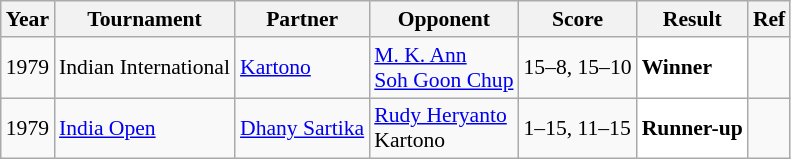<table class="sortable wikitable" style="font-size: 90%">
<tr>
<th>Year</th>
<th>Tournament</th>
<th>Partner</th>
<th>Opponent</th>
<th>Score</th>
<th>Result</th>
<th>Ref</th>
</tr>
<tr>
<td align="center">1979</td>
<td align="left">Indian International</td>
<td align="left"> <a href='#'>Kartono</a></td>
<td align="left"> <a href='#'>M. K. Ann</a> <br>  <a href='#'>Soh Goon Chup</a></td>
<td align="left">15–8, 15–10</td>
<td style="text-align:left; background: white"> <strong>Winner</strong></td>
<td align="center"></td>
</tr>
<tr>
<td align="center">1979</td>
<td align="left"><a href='#'>India Open</a></td>
<td align="left"> <a href='#'>Dhany Sartika</a></td>
<td align="left"> <a href='#'>Rudy Heryanto</a> <br>  Kartono</td>
<td align="left">1–15, 11–15</td>
<td style="text-align:left; background:white"> <strong>Runner-up</strong></td>
<td align="center"></td>
</tr>
</table>
